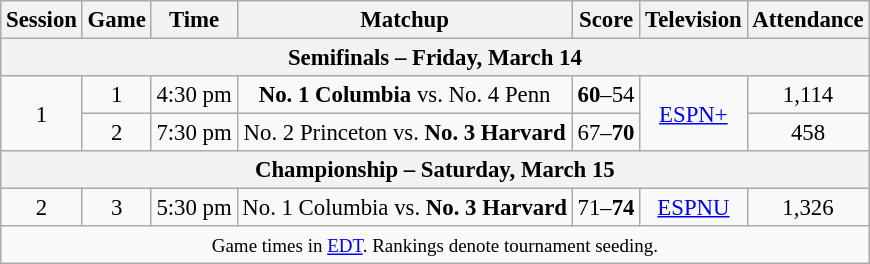<table class="wikitable" style="font-size: 95%; text-align:center">
<tr>
<th>Session</th>
<th>Game</th>
<th>Time</th>
<th>Matchup</th>
<th>Score</th>
<th>Television</th>
<th>Attendance</th>
</tr>
<tr>
<th colspan="7">Semifinals – Friday, March 14</th>
</tr>
<tr>
<td rowspan="2">1</td>
<td>1</td>
<td>4:30 pm</td>
<td><strong>No. 1 Columbia</strong>  vs. No. 4 Penn</td>
<td><strong>60</strong>–54</td>
<td rowspan="2"><a href='#'>ESPN+</a></td>
<td>1,114</td>
</tr>
<tr>
<td>2</td>
<td>7:30 pm</td>
<td>No. 2 Princeton vs. <strong>No. 3 Harvard</strong></td>
<td>67–<strong>70</strong></td>
<td>458</td>
</tr>
<tr>
<th colspan="7">Championship – Saturday, March 15</th>
</tr>
<tr>
<td>2</td>
<td>3</td>
<td>5:30 pm</td>
<td>No. 1 Columbia vs. <strong>No. 3 Harvard</strong></td>
<td>71–<strong>74</strong></td>
<td><a href='#'>ESPNU</a></td>
<td>1,326</td>
</tr>
<tr>
<td colspan="7"><small>Game times in <a href='#'>EDT</a>. Rankings denote tournament seeding.</small></td>
</tr>
</table>
